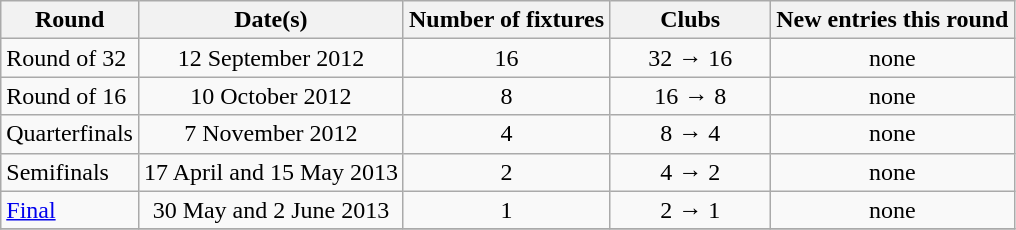<table class="wikitable" style="text-align:center">
<tr>
<th>Round</th>
<th>Date(s)</th>
<th>Number of fixtures</th>
<th width=100>Clubs</th>
<th>New entries this round</th>
</tr>
<tr>
<td style="text-align:left;">Round of 32</td>
<td>12 September 2012</td>
<td>16</td>
<td>32 → 16</td>
<td>none</td>
</tr>
<tr>
<td style="text-align:left;">Round of 16</td>
<td>10 October 2012</td>
<td>8</td>
<td>16 → 8</td>
<td>none</td>
</tr>
<tr>
<td style="text-align:left;">Quarterfinals</td>
<td>7 November 2012</td>
<td>4</td>
<td>8 → 4</td>
<td>none</td>
</tr>
<tr>
<td style="text-align:left;">Semifinals</td>
<td>17 April and 15 May 2013</td>
<td>2</td>
<td>4 → 2</td>
<td>none</td>
</tr>
<tr>
<td style="text-align:left;"><a href='#'>Final</a></td>
<td>30 May and 2 June 2013</td>
<td>1</td>
<td>2 → 1</td>
<td>none</td>
</tr>
<tr>
</tr>
</table>
